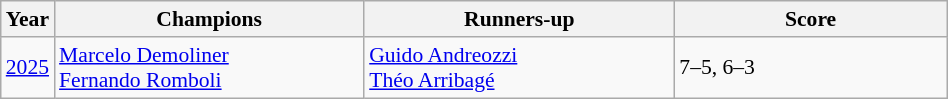<table class="wikitable" style="font-size:90%">
<tr>
<th>Year</th>
<th width="200">Champions</th>
<th width="200">Runners-up</th>
<th width="175">Score</th>
</tr>
<tr>
<td><a href='#'>2025</a></td>
<td> <a href='#'>Marcelo Demoliner</a><br> <a href='#'>Fernando Romboli</a></td>
<td> <a href='#'>Guido Andreozzi</a><br> <a href='#'>Théo Arribagé</a></td>
<td>7–5, 6–3</td>
</tr>
</table>
